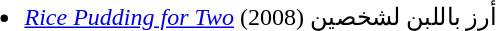<table>
<tr>
<td valign="top"><br><ul><li><em><a href='#'>Rice Pudding for Two</a></em> (2008) أرز باللبن لشخصين</li></ul></td>
</tr>
</table>
